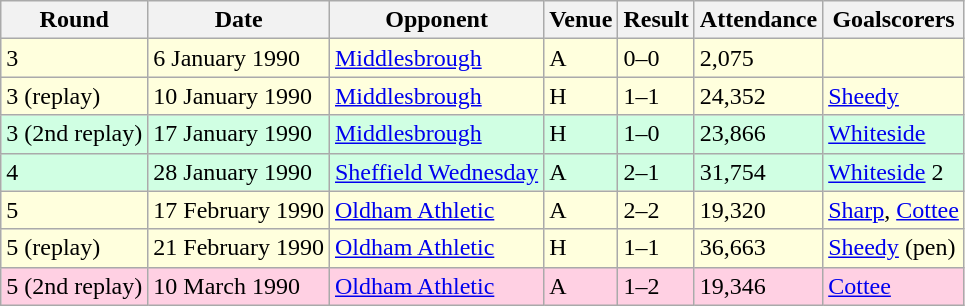<table class="wikitable">
<tr>
<th>Round</th>
<th>Date</th>
<th>Opponent</th>
<th>Venue</th>
<th>Result</th>
<th>Attendance</th>
<th>Goalscorers</th>
</tr>
<tr style="background-color: #ffffdd;">
<td>3</td>
<td>6 January 1990</td>
<td><a href='#'>Middlesbrough</a></td>
<td>A</td>
<td>0–0</td>
<td>2,075</td>
<td></td>
</tr>
<tr style="background-color: #ffffdd;">
<td>3 (replay)</td>
<td>10 January 1990</td>
<td><a href='#'>Middlesbrough</a></td>
<td>H</td>
<td>1–1 </td>
<td>24,352</td>
<td><a href='#'>Sheedy</a></td>
</tr>
<tr style="background-color: #d0ffe3;">
<td>3 (2nd replay)</td>
<td>17 January 1990</td>
<td><a href='#'>Middlesbrough</a></td>
<td>H</td>
<td>1–0</td>
<td>23,866</td>
<td><a href='#'>Whiteside</a></td>
</tr>
<tr style="background-color: #d0ffe3;">
<td>4</td>
<td>28 January 1990</td>
<td><a href='#'>Sheffield Wednesday</a></td>
<td>A</td>
<td>2–1</td>
<td>31,754</td>
<td><a href='#'>Whiteside</a> 2</td>
</tr>
<tr style="background-color: #ffffdd;">
<td>5</td>
<td>17 February 1990</td>
<td><a href='#'>Oldham Athletic</a></td>
<td>A</td>
<td>2–2</td>
<td>19,320</td>
<td><a href='#'>Sharp</a>, <a href='#'>Cottee</a></td>
</tr>
<tr style="background-color: #ffffdd;">
<td>5 (replay)</td>
<td>21 February 1990</td>
<td><a href='#'>Oldham Athletic</a></td>
<td>H</td>
<td>1–1 </td>
<td>36,663</td>
<td><a href='#'>Sheedy</a> (pen)</td>
</tr>
<tr style="background-color: #ffd0e3;">
<td>5 (2nd replay)</td>
<td>10 March 1990</td>
<td><a href='#'>Oldham Athletic</a></td>
<td>A</td>
<td>1–2 </td>
<td>19,346</td>
<td><a href='#'>Cottee</a></td>
</tr>
</table>
